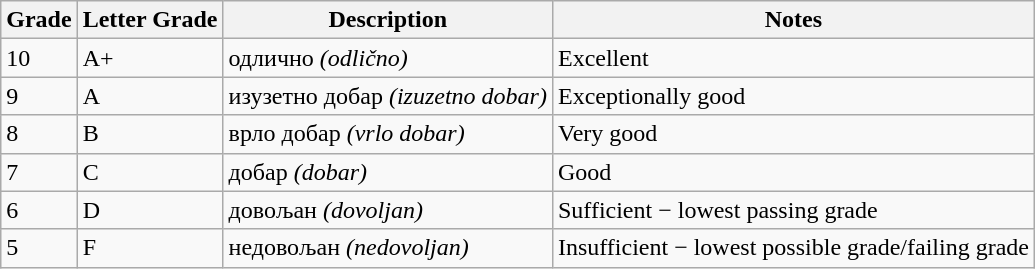<table class="wikitable">
<tr>
<th>Grade</th>
<th>Letter Grade</th>
<th>Description</th>
<th>Notes</th>
</tr>
<tr>
<td>10</td>
<td>A+</td>
<td>одлично <em>(odlično)</em></td>
<td>Excellent</td>
</tr>
<tr>
<td>9</td>
<td>A</td>
<td>изузетно добар <em>(izuzetno dobar)</em></td>
<td>Exceptionally good</td>
</tr>
<tr>
<td>8</td>
<td>B</td>
<td>врло добар <em>(vrlo dobar)</em></td>
<td>Very good</td>
</tr>
<tr>
<td>7</td>
<td>C</td>
<td>добap <em>(dobar)</em></td>
<td>Good</td>
</tr>
<tr>
<td>6</td>
<td>D</td>
<td>довољан <em>(dovoljan)</em></td>
<td>Sufficient − lowest passing grade</td>
</tr>
<tr>
<td>5</td>
<td>F</td>
<td>недовољан <em>(nedovoljan)</em></td>
<td>Insufficient − lowest possible grade/failing grade</td>
</tr>
</table>
